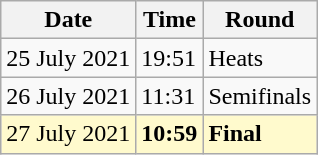<table class="wikitable">
<tr>
<th>Date</th>
<th>Time</th>
<th>Round</th>
</tr>
<tr>
<td>25 July 2021</td>
<td>19:51</td>
<td>Heats</td>
</tr>
<tr>
<td>26 July 2021</td>
<td>11:31</td>
<td>Semifinals</td>
</tr>
<tr bgcolor=lemonchiffon>
<td>27 July 2021</td>
<td><strong>10:59</strong></td>
<td><strong>Final</strong></td>
</tr>
</table>
